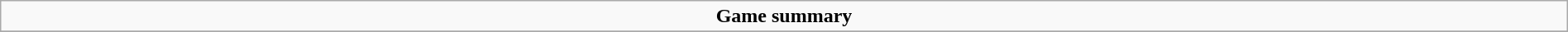<table role="presentation" class="wikitable mw-collapsible autocollapse" width=100%>
<tr>
<td align=center><strong>Game summary</strong></td>
</tr>
<tr>
</tr>
</table>
